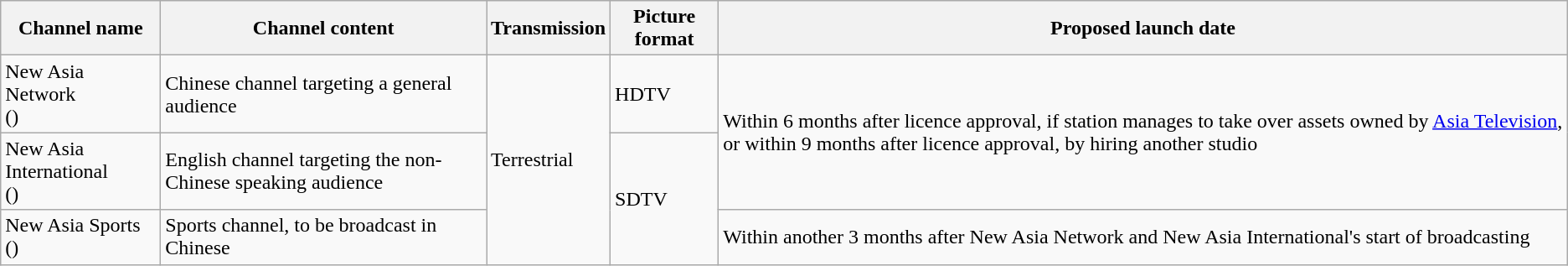<table class="wikitable">
<tr>
<th>Channel name</th>
<th>Channel content</th>
<th>Transmission</th>
<th>Picture format</th>
<th>Proposed launch date</th>
</tr>
<tr>
<td>New Asia Network<br>()</td>
<td>Chinese channel targeting a general audience</td>
<td rowspan="3">Terrestrial</td>
<td>HDTV</td>
<td rowspan="2">Within 6 months after licence approval, if station manages to take over assets owned by <a href='#'>Asia Television</a>, or within 9 months after licence approval, by hiring another studio</td>
</tr>
<tr>
<td>New Asia International<br>()</td>
<td>English channel targeting the non-Chinese speaking audience</td>
<td rowspan="2">SDTV</td>
</tr>
<tr>
<td>New Asia Sports<br>()</td>
<td>Sports channel, to be broadcast in Chinese</td>
<td>Within another 3 months after New Asia Network and New Asia International's start of broadcasting</td>
</tr>
</table>
